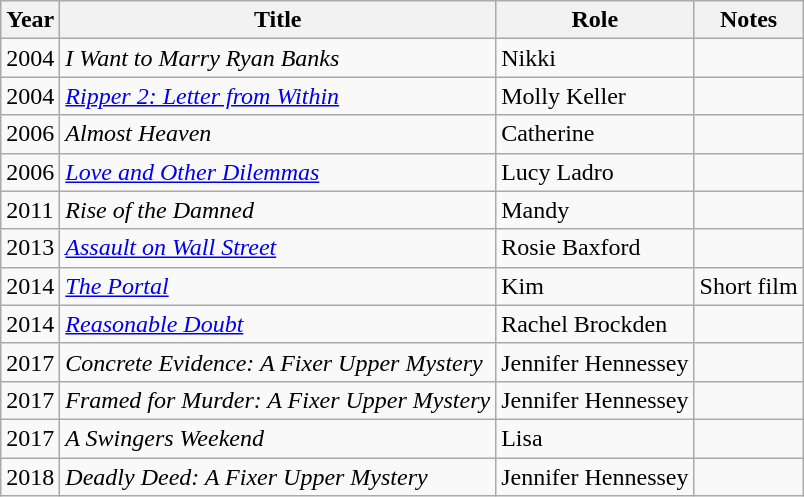<table class="wikitable sortable">
<tr>
<th>Year</th>
<th>Title</th>
<th>Role</th>
<th class="unsortable">Notes</th>
</tr>
<tr>
<td>2004</td>
<td><em>I Want to Marry Ryan Banks</em></td>
<td>Nikki</td>
<td></td>
</tr>
<tr>
<td>2004</td>
<td><em><a href='#'>Ripper 2: Letter from Within</a></em></td>
<td>Molly Keller</td>
<td></td>
</tr>
<tr>
<td>2006</td>
<td><em>Almost Heaven</em></td>
<td>Catherine</td>
<td></td>
</tr>
<tr>
<td>2006</td>
<td><em><a href='#'>Love and Other Dilemmas</a></em></td>
<td>Lucy Ladro</td>
<td></td>
</tr>
<tr>
<td>2011</td>
<td><em>Rise of the Damned</em></td>
<td>Mandy</td>
<td></td>
</tr>
<tr>
<td>2013</td>
<td><em><a href='#'>Assault on Wall Street</a></em></td>
<td>Rosie Baxford</td>
<td></td>
</tr>
<tr>
<td>2014</td>
<td data-sort-value="Portal, The"><em><a href='#'>The Portal</a></em></td>
<td>Kim</td>
<td>Short film</td>
</tr>
<tr>
<td>2014</td>
<td><em><a href='#'>Reasonable Doubt</a></em></td>
<td>Rachel Brockden</td>
<td></td>
</tr>
<tr>
<td>2017</td>
<td><em>Concrete Evidence: A Fixer Upper Mystery</em></td>
<td>Jennifer Hennessey</td>
<td></td>
</tr>
<tr>
<td>2017</td>
<td><em>Framed for Murder: A Fixer Upper Mystery</em></td>
<td>Jennifer Hennessey</td>
<td></td>
</tr>
<tr>
<td>2017</td>
<td data-sort-value="Swingers Weekend, A"><em>A Swingers Weekend</em></td>
<td>Lisa</td>
<td></td>
</tr>
<tr>
<td>2018</td>
<td><em>Deadly Deed: A Fixer Upper Mystery</em></td>
<td>Jennifer Hennessey</td>
<td></td>
</tr>
</table>
